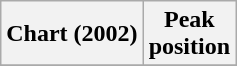<table class="wikitable sortable plainrowheaders" style="text-align:center">
<tr>
<th scope="col">Chart (2002)</th>
<th scope="col">Peak<br>position</th>
</tr>
<tr>
</tr>
</table>
